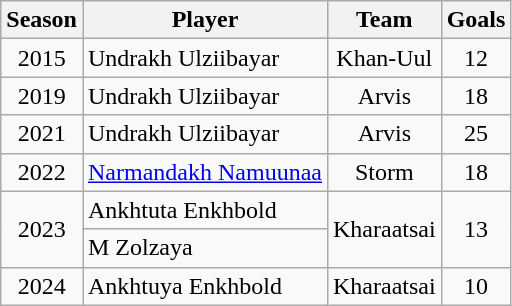<table class="wikitable" style="text-align:center;">
<tr>
<th>Season</th>
<th>Player</th>
<th>Team</th>
<th>Goals</th>
</tr>
<tr>
<td>2015</td>
<td align=left> Undrakh Ulziibayar</td>
<td>Khan-Uul</td>
<td>12</td>
</tr>
<tr>
<td>2019</td>
<td align=left> Undrakh Ulziibayar</td>
<td>Arvis</td>
<td>18</td>
</tr>
<tr>
<td>2021</td>
<td align=left> Undrakh Ulziibayar</td>
<td>Arvis</td>
<td>25</td>
</tr>
<tr>
<td>2022</td>
<td align=left> <a href='#'>Narmandakh Namuunaa</a></td>
<td>Storm</td>
<td>18</td>
</tr>
<tr>
<td rowspan=2>2023</td>
<td align=left> Ankhtuta Enkhbold</td>
<td rowspan=2>Kharaatsai</td>
<td rowspan=2>13</td>
</tr>
<tr>
<td align=left> M Zolzaya</td>
</tr>
<tr>
<td>2024</td>
<td align=left> Ankhtuya Enkhbold</td>
<td>Kharaatsai</td>
<td>10</td>
</tr>
</table>
